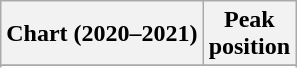<table class="wikitable sortable plainrowheaders">
<tr>
<th scope="col">Chart (2020–2021)</th>
<th scope="col">Peak<br>position</th>
</tr>
<tr>
</tr>
<tr>
</tr>
<tr>
</tr>
</table>
